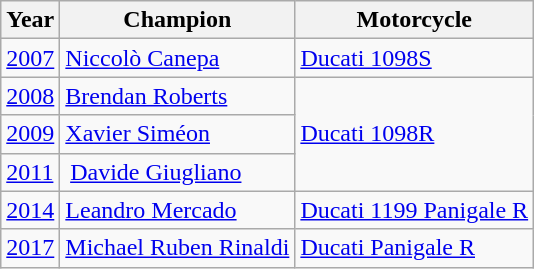<table class="wikitable">
<tr>
<th>Year</th>
<th>Champion</th>
<th>Motorcycle</th>
</tr>
<tr>
<td><a href='#'>2007</a></td>
<td> <a href='#'>Niccolò Canepa</a></td>
<td><a href='#'>Ducati 1098S</a></td>
</tr>
<tr>
<td><a href='#'>2008</a></td>
<td> <a href='#'>Brendan Roberts</a></td>
<td rowspan="3"><a href='#'>Ducati 1098R</a></td>
</tr>
<tr>
<td><a href='#'>2009</a></td>
<td> <a href='#'>Xavier Siméon</a></td>
</tr>
<tr>
<td><a href='#'>2011</a></td>
<td> <a href='#'>Davide Giugliano</a></td>
</tr>
<tr>
<td><a href='#'>2014</a></td>
<td> <a href='#'>Leandro Mercado</a></td>
<td><a href='#'>Ducati 1199 Panigale R</a></td>
</tr>
<tr>
<td><a href='#'>2017</a></td>
<td> <a href='#'>Michael Ruben Rinaldi</a></td>
<td><a href='#'>Ducati Panigale R</a></td>
</tr>
</table>
